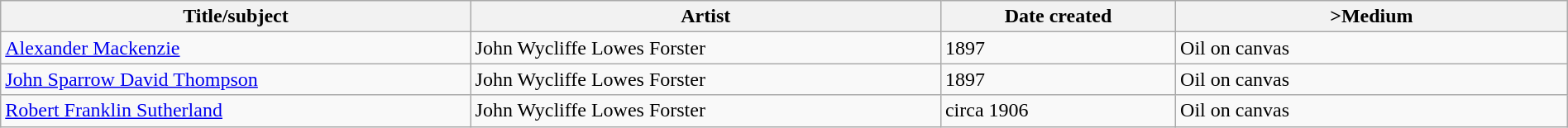<table class="wikitable" style="width:100%">
<tr>
<th width="30%">Title/subject</th>
<th width="30%">Artist</th>
<th width="15%">Date created</th>
<th width="25%">>Medium</th>
</tr>
<tr>
<td><a href='#'>Alexander Mackenzie</a></td>
<td>John Wycliffe Lowes Forster</td>
<td>1897</td>
<td>Oil on canvas</td>
</tr>
<tr>
<td><a href='#'>John Sparrow David Thompson</a></td>
<td>John Wycliffe Lowes Forster</td>
<td>1897</td>
<td>Oil on canvas</td>
</tr>
<tr>
<td><a href='#'>Robert Franklin Sutherland</a></td>
<td>John Wycliffe Lowes Forster</td>
<td>circa 1906</td>
<td>Oil on canvas</td>
</tr>
</table>
